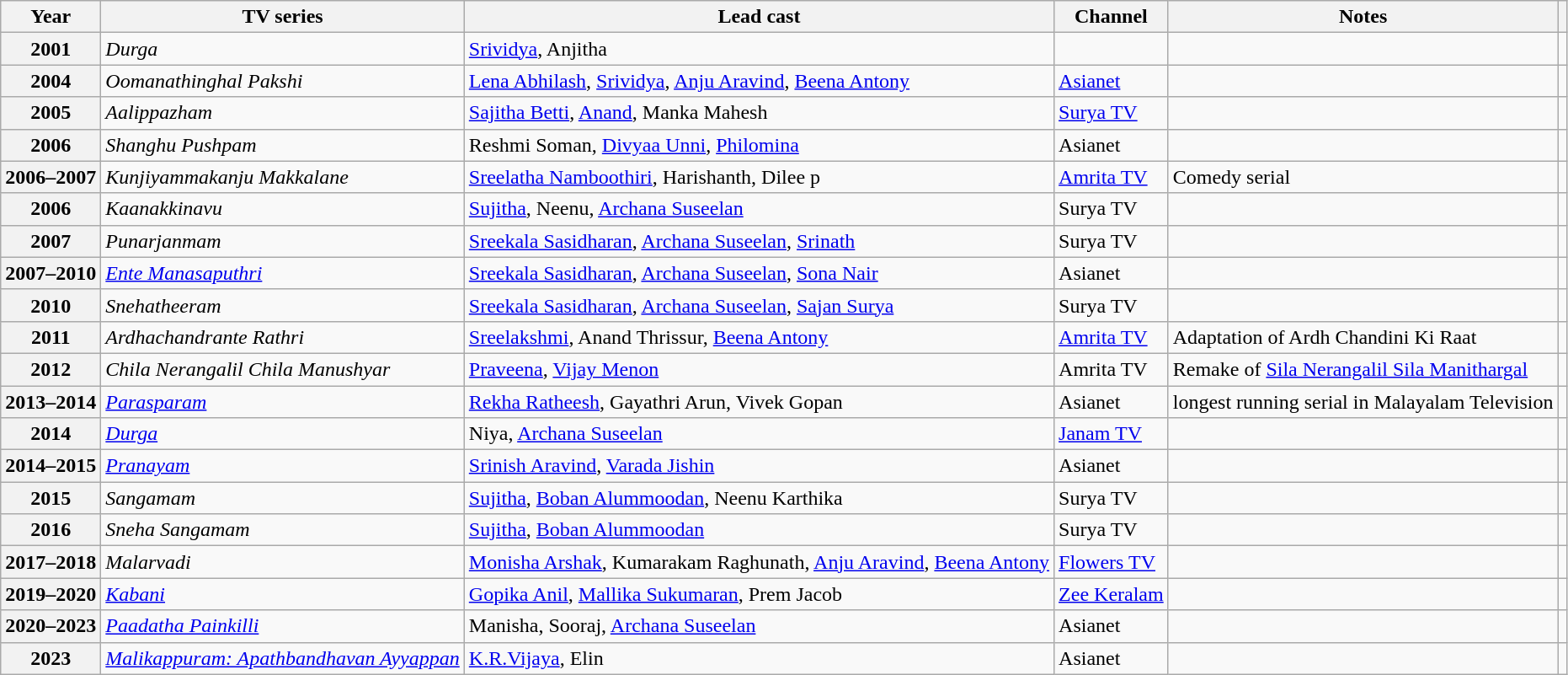<table class="wikitable plainrowheaders sortable">
<tr>
<th>Year</th>
<th>TV series</th>
<th>Lead cast</th>
<th>Channel</th>
<th class="unsortable">Notes</th>
<th class="unsortable"></th>
</tr>
<tr>
<th scope="row">2001</th>
<td><em>Durga</em></td>
<td><a href='#'>Srividya</a>, Anjitha</td>
<td></td>
<td></td>
<td></td>
</tr>
<tr>
<th scope="row">2004</th>
<td><em>Oomanathinghal Pakshi</em></td>
<td><a href='#'>Lena Abhilash</a>, <a href='#'>Srividya</a>, <a href='#'>Anju Aravind</a>, <a href='#'>Beena Antony</a></td>
<td><a href='#'>Asianet</a></td>
<td></td>
<td></td>
</tr>
<tr>
<th scope="row">2005</th>
<td><em>Aalippazham</em></td>
<td><a href='#'>Sajitha Betti</a>, <a href='#'>Anand</a>, Manka Mahesh</td>
<td><a href='#'>Surya TV</a></td>
<td></td>
<td></td>
</tr>
<tr>
<th scope="row">2006</th>
<td><em>Shanghu Pushpam</em></td>
<td>Reshmi Soman, <a href='#'>Divyaa Unni</a>, <a href='#'>Philomina</a></td>
<td>Asianet</td>
<td></td>
<td></td>
</tr>
<tr>
<th scope="row">2006–2007</th>
<td><em>Kunjiyammakanju Makkalane</em></td>
<td><a href='#'>Sreelatha Namboothiri</a>, Harishanth, Dilee p</td>
<td><a href='#'>Amrita TV</a></td>
<td>Comedy serial</td>
<td></td>
</tr>
<tr>
<th scope="row">2006</th>
<td><em>Kaanakkinavu</em></td>
<td><a href='#'>Sujitha</a>, Neenu, <a href='#'>Archana Suseelan</a></td>
<td>Surya TV</td>
<td></td>
<td></td>
</tr>
<tr>
<th scope="row">2007</th>
<td><em>Punarjanmam</em></td>
<td><a href='#'>Sreekala Sasidharan</a>, <a href='#'>Archana Suseelan</a>, <a href='#'>Srinath</a></td>
<td>Surya TV</td>
<td></td>
<td></td>
</tr>
<tr>
<th scope="row">2007–2010</th>
<td><em><a href='#'>Ente Manasaputhri</a></em></td>
<td><a href='#'>Sreekala Sasidharan</a>, <a href='#'>Archana Suseelan</a>, <a href='#'>Sona Nair</a></td>
<td>Asianet</td>
<td></td>
<td></td>
</tr>
<tr>
<th scope="row">2010</th>
<td><em>Snehatheeram</em></td>
<td><a href='#'>Sreekala Sasidharan</a>, <a href='#'>Archana Suseelan</a>, <a href='#'>Sajan Surya</a></td>
<td>Surya TV</td>
<td></td>
<td></td>
</tr>
<tr>
<th scope="row">2011</th>
<td><em>Ardhachandrante Rathri</em></td>
<td><a href='#'>Sreelakshmi</a>, Anand Thrissur, <a href='#'>Beena Antony</a></td>
<td><a href='#'>Amrita TV</a></td>
<td>Adaptation of Ardh Chandini Ki Raat</td>
<td></td>
</tr>
<tr>
<th scope="row">2012</th>
<td><em>Chila Nerangalil Chila Manushyar</em></td>
<td><a href='#'>Praveena</a>, <a href='#'>Vijay Menon</a></td>
<td>Amrita TV</td>
<td>Remake of <a href='#'>Sila Nerangalil Sila Manithargal</a></td>
<td></td>
</tr>
<tr>
<th scope="row">2013–2014</th>
<td><em><a href='#'>Parasparam</a></em></td>
<td><a href='#'>Rekha Ratheesh</a>, Gayathri Arun, Vivek Gopan</td>
<td>Asianet</td>
<td>longest running serial in Malayalam Television</td>
<td></td>
</tr>
<tr>
<th scope="row">2014</th>
<td><em><a href='#'>Durga</a></em></td>
<td>Niya, <a href='#'>Archana Suseelan</a></td>
<td><a href='#'>Janam TV</a></td>
<td></td>
<td></td>
</tr>
<tr>
<th scope="row">2014–2015</th>
<td><em><a href='#'>Pranayam</a></em></td>
<td><a href='#'>Srinish Aravind</a>, <a href='#'>Varada Jishin</a></td>
<td>Asianet</td>
<td></td>
<td></td>
</tr>
<tr>
<th scope="row">2015</th>
<td><em>Sangamam</em></td>
<td><a href='#'>Sujitha</a>, <a href='#'>Boban Alummoodan</a>, Neenu Karthika</td>
<td>Surya TV</td>
<td></td>
<td></td>
</tr>
<tr>
<th scope="row">2016</th>
<td><em>Sneha Sangamam</em></td>
<td><a href='#'>Sujitha</a>, <a href='#'>Boban Alummoodan</a></td>
<td>Surya TV</td>
<td></td>
<td></td>
</tr>
<tr>
<th scope="row">2017–2018</th>
<td><em>Malarvadi</em></td>
<td><a href='#'>Monisha Arshak</a>, Kumarakam Raghunath, <a href='#'>Anju Aravind</a>, <a href='#'>Beena Antony</a></td>
<td><a href='#'>Flowers TV</a></td>
<td></td>
<td></td>
</tr>
<tr>
<th scope="row">2019–2020</th>
<td><em><a href='#'>Kabani</a></em></td>
<td><a href='#'>Gopika Anil</a>, <a href='#'>Mallika Sukumaran</a>, Prem Jacob</td>
<td><a href='#'>Zee Keralam</a></td>
<td></td>
<td></td>
</tr>
<tr>
<th scope="row">2020–2023</th>
<td><em><a href='#'>Paadatha Painkilli</a></em></td>
<td>Manisha, Sooraj, <a href='#'>Archana Suseelan</a></td>
<td>Asianet</td>
<td></td>
<td></td>
</tr>
<tr>
<th scope="row">2023</th>
<td><em><a href='#'>Malikappuram: Apathbandhavan Ayyappan</a></em></td>
<td><a href='#'>K.R.Vijaya</a>, Elin</td>
<td>Asianet</td>
<td></td>
<td></td>
</tr>
</table>
